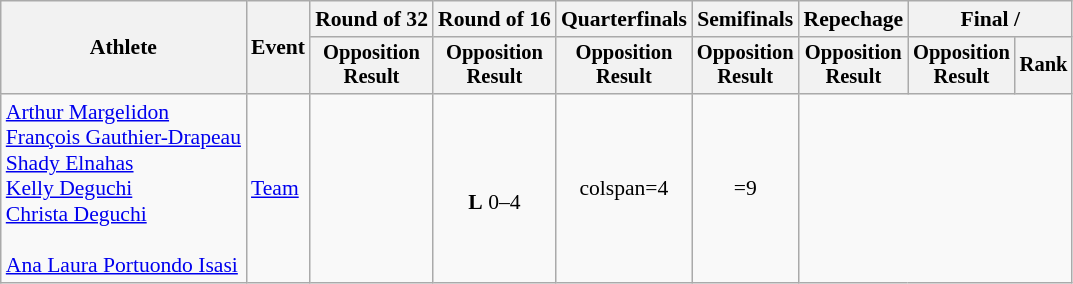<table class="wikitable" style="font-size:90%">
<tr>
<th rowspan="2">Athlete</th>
<th rowspan="2">Event</th>
<th>Round of 32</th>
<th>Round of 16</th>
<th>Quarterfinals</th>
<th>Semifinals</th>
<th>Repechage</th>
<th colspan=2>Final / </th>
</tr>
<tr style="font-size:95%">
<th>Opposition<br>Result</th>
<th>Opposition<br>Result</th>
<th>Opposition<br>Result</th>
<th>Opposition<br>Result</th>
<th>Opposition<br>Result</th>
<th>Opposition<br>Result</th>
<th>Rank</th>
</tr>
<tr align=center>
<td align=left><a href='#'>Arthur Margelidon</a><br><a href='#'>François Gauthier-Drapeau</a><br><a href='#'>Shady Elnahas</a><br><a href='#'>Kelly Deguchi</a><br><a href='#'>Christa Deguchi</a><br><br><a href='#'>Ana Laura Portuondo Isasi</a></td>
<td align=left><a href='#'>Team</a></td>
<td></td>
<td><br><strong>L</strong> 0–4</td>
<td>colspan=4 </td>
<td>=9</td>
</tr>
</table>
